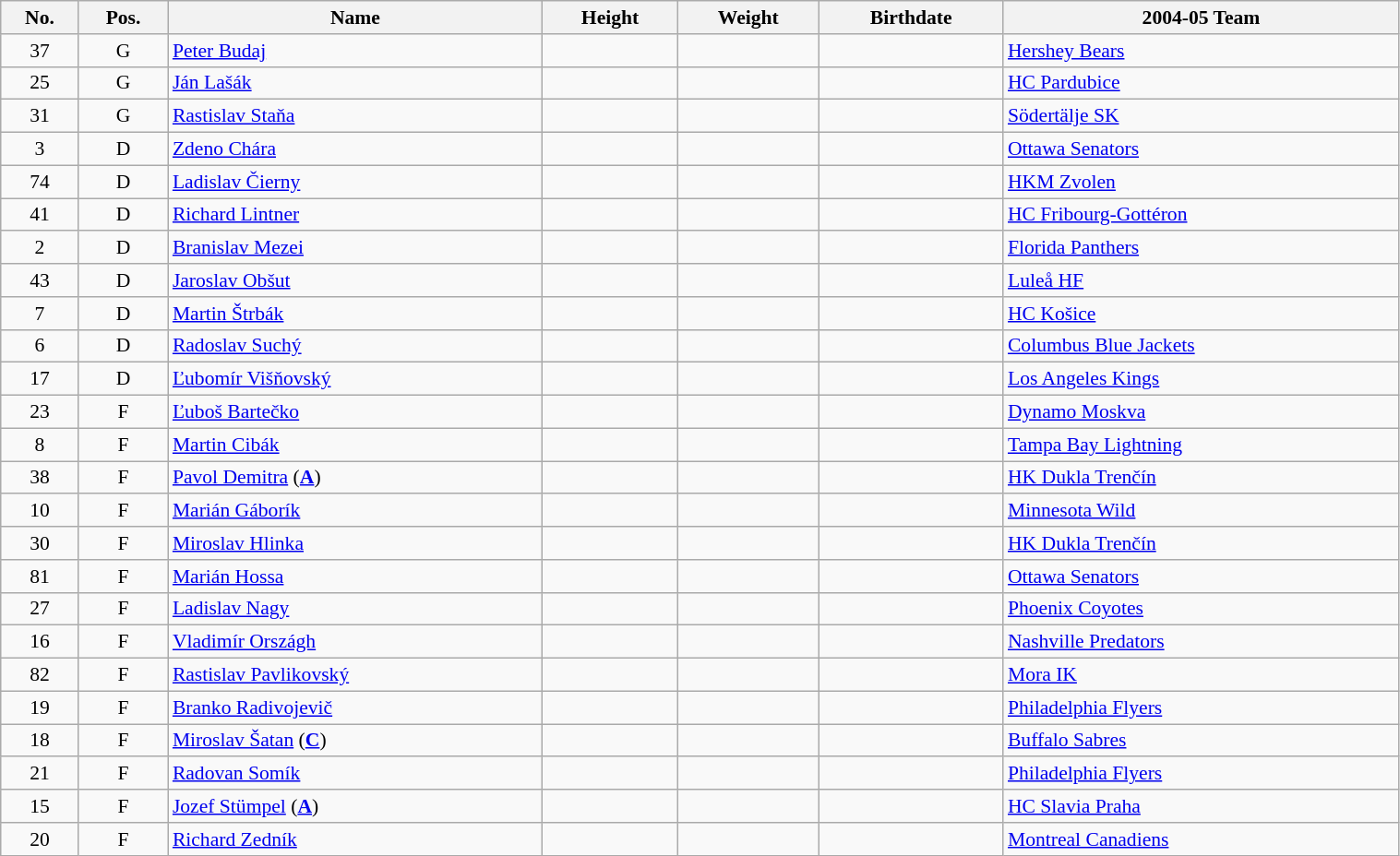<table class="wikitable sortable" width="80%" style="font-size: 90%; text-align: center;">
<tr>
<th>No.</th>
<th>Pos.</th>
<th>Name</th>
<th>Height</th>
<th>Weight</th>
<th>Birthdate</th>
<th>2004-05 Team</th>
</tr>
<tr>
<td>37</td>
<td>G</td>
<td style="text-align:left;"><a href='#'>Peter Budaj</a></td>
<td></td>
<td></td>
<td style="text-align:right;"></td>
<td style="text-align:left;"> <a href='#'>Hershey Bears</a></td>
</tr>
<tr>
<td>25</td>
<td>G</td>
<td style="text-align:left;"><a href='#'>Ján Lašák</a></td>
<td></td>
<td></td>
<td style="text-align:right;"></td>
<td style="text-align:left;"> <a href='#'>HC Pardubice</a></td>
</tr>
<tr>
<td>31</td>
<td>G</td>
<td style="text-align:left;"><a href='#'>Rastislav Staňa</a></td>
<td></td>
<td></td>
<td style="text-align:right;"></td>
<td style="text-align:left;"> <a href='#'>Södertälje SK</a></td>
</tr>
<tr>
<td>3</td>
<td>D</td>
<td style="text-align:left;"><a href='#'>Zdeno Chára</a></td>
<td></td>
<td></td>
<td style="text-align:right;"></td>
<td style="text-align:left;"> <a href='#'>Ottawa Senators</a></td>
</tr>
<tr>
<td>74</td>
<td>D</td>
<td style="text-align:left;"><a href='#'>Ladislav Čierny</a></td>
<td></td>
<td></td>
<td style="text-align:right;"></td>
<td style="text-align:left;"> <a href='#'>HKM Zvolen</a></td>
</tr>
<tr>
<td>41</td>
<td>D</td>
<td style="text-align:left;"><a href='#'>Richard Lintner</a></td>
<td></td>
<td></td>
<td style="text-align:right;"></td>
<td style="text-align:left;"> <a href='#'>HC Fribourg-Gottéron</a></td>
</tr>
<tr>
<td>2</td>
<td>D</td>
<td style="text-align:left;"><a href='#'>Branislav Mezei</a></td>
<td></td>
<td></td>
<td style="text-align:right;"></td>
<td style="text-align:left;"> <a href='#'>Florida Panthers</a></td>
</tr>
<tr>
<td>43</td>
<td>D</td>
<td style="text-align:left;"><a href='#'>Jaroslav Obšut</a></td>
<td></td>
<td></td>
<td style="text-align:right;"></td>
<td style="text-align:left;"> <a href='#'>Luleå HF</a></td>
</tr>
<tr>
<td>7</td>
<td>D</td>
<td style="text-align:left;"><a href='#'>Martin Štrbák</a></td>
<td></td>
<td></td>
<td style="text-align:right;"></td>
<td style="text-align:left;"> <a href='#'>HC Košice</a></td>
</tr>
<tr>
<td>6</td>
<td>D</td>
<td style="text-align:left;"><a href='#'>Radoslav Suchý</a></td>
<td></td>
<td></td>
<td style="text-align:right;"></td>
<td style="text-align:left;"> <a href='#'>Columbus Blue Jackets</a></td>
</tr>
<tr>
<td>17</td>
<td>D</td>
<td style="text-align:left;"><a href='#'>Ľubomír Višňovský</a></td>
<td></td>
<td></td>
<td style="text-align:right;"></td>
<td style="text-align:left;"> <a href='#'>Los Angeles Kings</a></td>
</tr>
<tr>
<td>23</td>
<td>F</td>
<td style="text-align:left;"><a href='#'>Ľuboš Bartečko</a></td>
<td></td>
<td></td>
<td style="text-align:right;"></td>
<td style="text-align:left;"> <a href='#'>Dynamo Moskva</a></td>
</tr>
<tr>
<td>8</td>
<td>F</td>
<td style="text-align:left;"><a href='#'>Martin Cibák</a></td>
<td></td>
<td></td>
<td style="text-align:right;"></td>
<td style="text-align:left;"> <a href='#'>Tampa Bay Lightning</a></td>
</tr>
<tr>
<td>38</td>
<td>F</td>
<td style="text-align:left;"><a href='#'>Pavol Demitra</a> (<strong><a href='#'>A</a></strong>)</td>
<td></td>
<td></td>
<td style="text-align:right;"></td>
<td style="text-align:left;"> <a href='#'>HK Dukla Trenčín</a></td>
</tr>
<tr>
<td>10</td>
<td>F</td>
<td style="text-align:left;"><a href='#'>Marián Gáborík</a></td>
<td></td>
<td></td>
<td style="text-align:right;"></td>
<td style="text-align:left;"> <a href='#'>Minnesota Wild</a></td>
</tr>
<tr>
<td>30</td>
<td>F</td>
<td style="text-align:left;"><a href='#'>Miroslav Hlinka</a></td>
<td></td>
<td></td>
<td style="text-align:right;"></td>
<td style="text-align:left;"> <a href='#'>HK Dukla Trenčín</a></td>
</tr>
<tr>
<td>81</td>
<td>F</td>
<td style="text-align:left;"><a href='#'>Marián Hossa</a></td>
<td></td>
<td></td>
<td style="text-align:right;"></td>
<td style="text-align:left;"> <a href='#'>Ottawa Senators</a></td>
</tr>
<tr>
<td>27</td>
<td>F</td>
<td style="text-align:left;"><a href='#'>Ladislav Nagy</a></td>
<td></td>
<td></td>
<td style="text-align:right;"></td>
<td style="text-align:left;"> <a href='#'>Phoenix Coyotes</a></td>
</tr>
<tr>
<td>16</td>
<td>F</td>
<td style="text-align:left;"><a href='#'>Vladimír Országh</a></td>
<td></td>
<td></td>
<td style="text-align:right;"></td>
<td style="text-align:left;"> <a href='#'>Nashville Predators</a></td>
</tr>
<tr>
<td>82</td>
<td>F</td>
<td style="text-align:left;"><a href='#'>Rastislav Pavlikovský</a></td>
<td></td>
<td></td>
<td style="text-align:right;"></td>
<td style="text-align:left;"> <a href='#'>Mora IK</a></td>
</tr>
<tr>
<td>19</td>
<td>F</td>
<td style="text-align:left;"><a href='#'>Branko Radivojevič</a></td>
<td></td>
<td></td>
<td style="text-align:right;"></td>
<td style="text-align:left;"> <a href='#'>Philadelphia Flyers</a></td>
</tr>
<tr>
<td>18</td>
<td>F</td>
<td style="text-align:left;"><a href='#'>Miroslav Šatan</a> (<strong><a href='#'>C</a></strong>)</td>
<td></td>
<td></td>
<td style="text-align:right;"></td>
<td style="text-align:left;"> <a href='#'>Buffalo Sabres</a></td>
</tr>
<tr>
<td>21</td>
<td>F</td>
<td style="text-align:left;"><a href='#'>Radovan Somík</a></td>
<td></td>
<td></td>
<td style="text-align:right;"></td>
<td style="text-align:left;"> <a href='#'>Philadelphia Flyers</a></td>
</tr>
<tr>
<td>15</td>
<td>F</td>
<td style="text-align:left;"><a href='#'>Jozef Stümpel</a> (<strong><a href='#'>A</a></strong>)</td>
<td></td>
<td></td>
<td style="text-align:right;"></td>
<td style="text-align:left;"> <a href='#'>HC Slavia Praha</a></td>
</tr>
<tr>
<td>20</td>
<td>F</td>
<td style="text-align:left;"><a href='#'>Richard Zedník</a></td>
<td></td>
<td></td>
<td style="text-align:right;"></td>
<td style="text-align:left;"> <a href='#'>Montreal Canadiens</a></td>
</tr>
</table>
